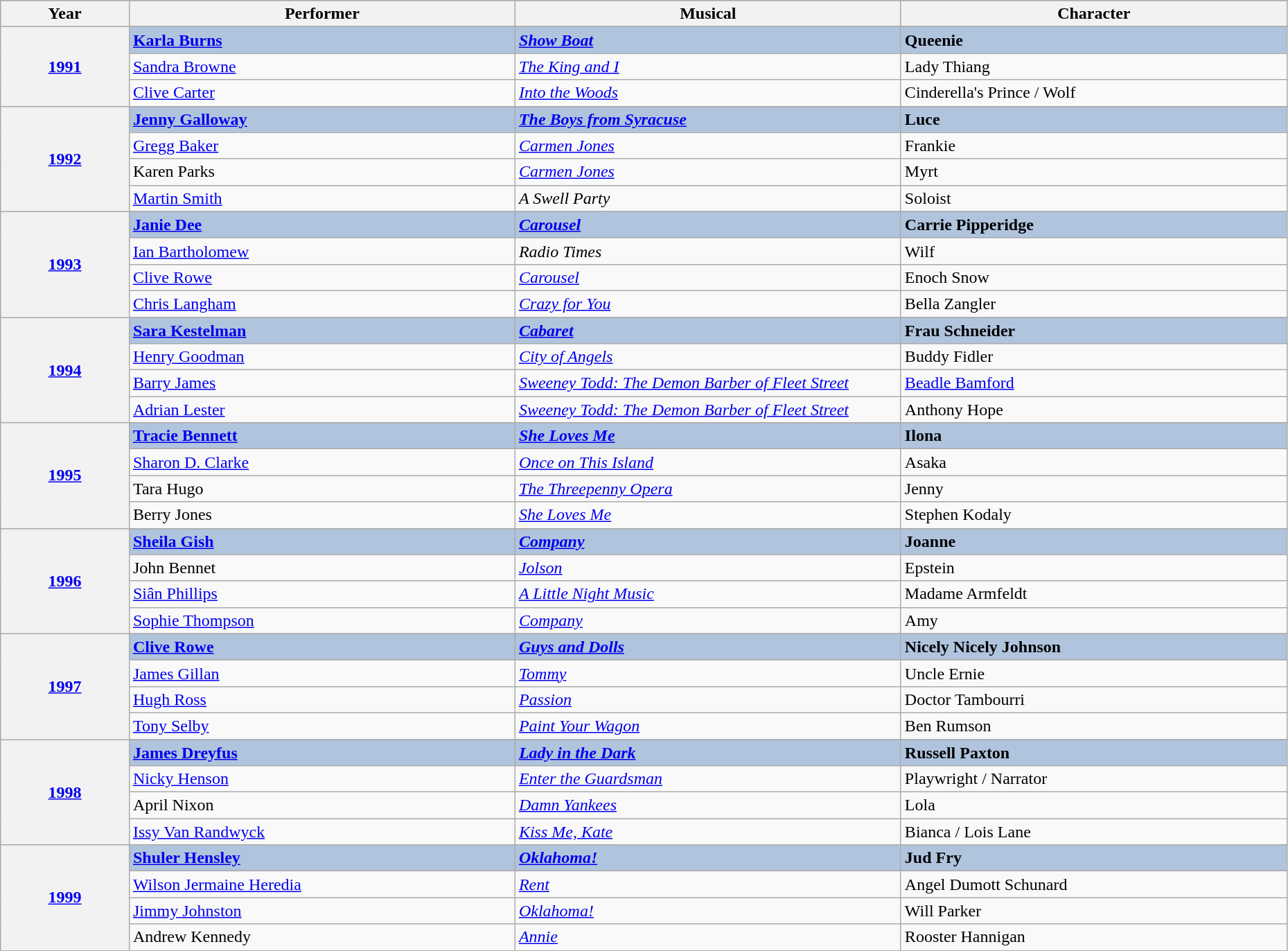<table class="wikitable" style="width:98%;">
<tr style="background:#bebebe;">
<th style="width:10%;">Year</th>
<th style="width:30%;">Performer</th>
<th style="width:30%;">Musical</th>
<th style="width:30%;">Character</th>
</tr>
<tr>
<th rowspan="4" align="center"><a href='#'>1991</a></th>
</tr>
<tr style="background:#B0C4DE">
<td><strong><a href='#'>Karla Burns</a></strong></td>
<td><strong><em><a href='#'>Show Boat</a></em></strong></td>
<td><strong>Queenie</strong></td>
</tr>
<tr>
<td><a href='#'>Sandra Browne</a></td>
<td><em><a href='#'>The King and I</a></em></td>
<td>Lady Thiang</td>
</tr>
<tr>
<td><a href='#'>Clive Carter</a></td>
<td><em><a href='#'>Into the Woods</a></em></td>
<td>Cinderella's Prince / Wolf</td>
</tr>
<tr>
<th rowspan="5" align="center"><a href='#'>1992</a></th>
</tr>
<tr style="background:#B0C4DE">
<td><strong><a href='#'>Jenny Galloway</a></strong></td>
<td><strong><em><a href='#'>The Boys from Syracuse</a></em></strong></td>
<td><strong>Luce</strong></td>
</tr>
<tr>
<td><a href='#'>Gregg Baker</a></td>
<td><em><a href='#'>Carmen Jones</a></em></td>
<td>Frankie</td>
</tr>
<tr>
<td>Karen Parks</td>
<td><em><a href='#'>Carmen Jones</a></em></td>
<td>Myrt</td>
</tr>
<tr>
<td><a href='#'>Martin Smith</a></td>
<td><em>A Swell Party</em></td>
<td>Soloist</td>
</tr>
<tr>
<th rowspan="5" align="center"><a href='#'>1993</a></th>
</tr>
<tr style="background:#B0C4DE">
<td><strong><a href='#'>Janie Dee</a></strong></td>
<td><strong><em><a href='#'>Carousel</a></em></strong></td>
<td><strong>Carrie Pipperidge</strong></td>
</tr>
<tr>
<td><a href='#'>Ian Bartholomew</a></td>
<td><em>Radio Times</em></td>
<td>Wilf</td>
</tr>
<tr>
<td><a href='#'>Clive Rowe</a></td>
<td><em><a href='#'>Carousel</a></em></td>
<td>Enoch Snow</td>
</tr>
<tr>
<td><a href='#'>Chris Langham</a></td>
<td><em><a href='#'>Crazy for You</a></em></td>
<td>Bella Zangler</td>
</tr>
<tr>
<th rowspan="5" align="center"><a href='#'>1994</a></th>
</tr>
<tr style="background:#B0C4DE">
<td><strong><a href='#'>Sara Kestelman</a></strong></td>
<td><strong><em><a href='#'>Cabaret</a></em></strong></td>
<td><strong>Frau Schneider</strong></td>
</tr>
<tr>
<td><a href='#'>Henry Goodman</a></td>
<td><em><a href='#'>City of Angels</a></em></td>
<td>Buddy Fidler</td>
</tr>
<tr>
<td><a href='#'>Barry James</a></td>
<td><em><a href='#'>Sweeney Todd: The Demon Barber of Fleet Street</a></em></td>
<td><a href='#'>Beadle Bamford</a></td>
</tr>
<tr>
<td><a href='#'>Adrian Lester</a></td>
<td><em><a href='#'>Sweeney Todd: The Demon Barber of Fleet Street</a></em></td>
<td>Anthony Hope</td>
</tr>
<tr>
<th rowspan="5" align="center"><a href='#'>1995</a></th>
</tr>
<tr style="background:#B0C4DE">
<td><strong><a href='#'>Tracie Bennett</a></strong></td>
<td><strong><em><a href='#'>She Loves Me</a></em></strong></td>
<td><strong>Ilona</strong></td>
</tr>
<tr>
<td><a href='#'>Sharon D. Clarke</a></td>
<td><em><a href='#'>Once on This Island</a></em></td>
<td>Asaka</td>
</tr>
<tr>
<td>Tara Hugo</td>
<td><em><a href='#'>The Threepenny Opera</a></em></td>
<td>Jenny</td>
</tr>
<tr>
<td>Berry Jones</td>
<td><em><a href='#'>She Loves Me</a></em></td>
<td>Stephen Kodaly</td>
</tr>
<tr>
<th rowspan="5" align="center"><a href='#'>1996</a></th>
</tr>
<tr style="background:#B0C4DE">
<td><strong><a href='#'>Sheila Gish</a></strong></td>
<td><strong><em><a href='#'>Company</a></em></strong></td>
<td><strong>Joanne</strong></td>
</tr>
<tr>
<td>John Bennet</td>
<td><em><a href='#'>Jolson</a></em></td>
<td>Epstein</td>
</tr>
<tr>
<td><a href='#'>Siân Phillips</a></td>
<td><em><a href='#'>A Little Night Music</a></em></td>
<td>Madame Armfeldt</td>
</tr>
<tr>
<td><a href='#'>Sophie Thompson</a></td>
<td><em><a href='#'>Company</a></em></td>
<td>Amy</td>
</tr>
<tr>
<th rowspan="5" align="center"><a href='#'>1997</a></th>
</tr>
<tr style="background:#B0C4DE">
<td><strong><a href='#'>Clive Rowe</a></strong></td>
<td><strong><em><a href='#'>Guys and Dolls</a></em></strong></td>
<td><strong>Nicely Nicely Johnson</strong></td>
</tr>
<tr>
<td><a href='#'>James Gillan</a></td>
<td><em><a href='#'>Tommy</a></em></td>
<td>Uncle Ernie</td>
</tr>
<tr>
<td><a href='#'>Hugh Ross</a></td>
<td><em><a href='#'>Passion</a></em></td>
<td>Doctor Tambourri</td>
</tr>
<tr>
<td><a href='#'>Tony Selby</a></td>
<td><em><a href='#'>Paint Your Wagon</a></em></td>
<td>Ben Rumson</td>
</tr>
<tr>
<th rowspan="5" align="center"><a href='#'>1998</a></th>
</tr>
<tr style="background:#B0C4DE">
<td><strong><a href='#'>James Dreyfus</a></strong></td>
<td><strong><em><a href='#'>Lady in the Dark</a></em></strong></td>
<td><strong>Russell Paxton</strong></td>
</tr>
<tr>
<td><a href='#'>Nicky Henson</a></td>
<td><em><a href='#'>Enter the Guardsman</a></em></td>
<td>Playwright / Narrator</td>
</tr>
<tr>
<td>April Nixon</td>
<td><em><a href='#'>Damn Yankees</a></em></td>
<td>Lola</td>
</tr>
<tr>
<td><a href='#'>Issy Van Randwyck</a></td>
<td><em><a href='#'>Kiss Me, Kate</a></em></td>
<td>Bianca / Lois Lane</td>
</tr>
<tr>
<th rowspan="5" align="center"><a href='#'>1999</a></th>
</tr>
<tr style="background:#B0C4DE">
<td><strong><a href='#'>Shuler Hensley</a></strong></td>
<td><strong><em><a href='#'>Oklahoma!</a></em></strong></td>
<td><strong>Jud Fry</strong></td>
</tr>
<tr>
<td><a href='#'>Wilson Jermaine Heredia</a></td>
<td><em><a href='#'>Rent</a></em></td>
<td>Angel Dumott Schunard</td>
</tr>
<tr>
<td><a href='#'>Jimmy Johnston</a></td>
<td><em><a href='#'>Oklahoma!</a></em></td>
<td>Will Parker</td>
</tr>
<tr>
<td>Andrew Kennedy</td>
<td><em><a href='#'>Annie</a></em></td>
<td>Rooster Hannigan</td>
</tr>
</table>
